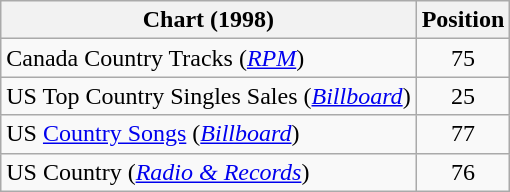<table class="wikitable sortable">
<tr>
<th scope="col">Chart (1998)</th>
<th scope="col">Position</th>
</tr>
<tr>
<td>Canada Country Tracks (<em><a href='#'>RPM</a></em>)</td>
<td align="center">75</td>
</tr>
<tr>
<td>US Top Country Singles Sales (<em><a href='#'>Billboard</a></em>)</td>
<td align="center">25</td>
</tr>
<tr>
<td>US <a href='#'>Country Songs</a> (<em><a href='#'>Billboard</a></em>)</td>
<td align="center">77</td>
</tr>
<tr>
<td>US Country (<em><a href='#'>Radio & Records</a></em>)</td>
<td align="center">76</td>
</tr>
</table>
